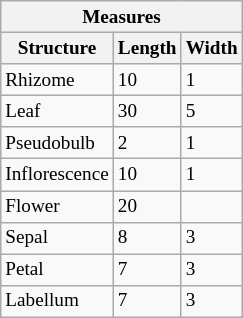<table class="wikitable" align="left" style="margin: 0 1em 0.5em 0; background: #f9f9f9; font-size: 80%;">
<tr>
<th colspan="3">Measures </th>
</tr>
<tr>
<th>Structure</th>
<th>Length</th>
<th>Width</th>
</tr>
<tr>
<td>Rhizome</td>
<td>10</td>
<td>1</td>
</tr>
<tr>
<td>Leaf</td>
<td>30</td>
<td>5</td>
</tr>
<tr>
<td>Pseudobulb</td>
<td>2</td>
<td>1</td>
</tr>
<tr>
<td>Inflorescence</td>
<td>10</td>
<td>1</td>
</tr>
<tr>
<td>Flower</td>
<td 20>20</td>
</tr>
<tr>
<td>Sepal</td>
<td>8</td>
<td>3</td>
</tr>
<tr>
<td>Petal</td>
<td>7</td>
<td>3</td>
</tr>
<tr>
<td>Labellum</td>
<td>7</td>
<td>3</td>
</tr>
</table>
